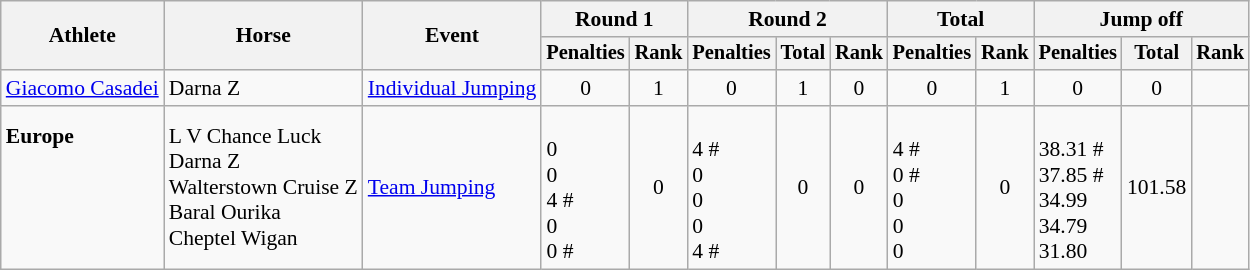<table class="wikitable" border="1" style="font-size:90%">
<tr>
<th rowspan=2>Athlete</th>
<th rowspan=2>Horse</th>
<th rowspan=2>Event</th>
<th colspan=2>Round 1</th>
<th colspan=3>Round 2</th>
<th colspan=2>Total</th>
<th colspan=3>Jump off</th>
</tr>
<tr style="font-size:95%">
<th>Penalties</th>
<th>Rank</th>
<th>Penalties</th>
<th>Total</th>
<th>Rank</th>
<th>Penalties</th>
<th>Rank</th>
<th>Penalties</th>
<th>Total</th>
<th>Rank</th>
</tr>
<tr align=center>
<td align=left><a href='#'>Giacomo Casadei</a></td>
<td align=left>Darna Z</td>
<td align=left><a href='#'>Individual Jumping</a></td>
<td>0</td>
<td>1</td>
<td>0</td>
<td>1</td>
<td>0</td>
<td>0</td>
<td>1</td>
<td>0</td>
<td>0</td>
<td></td>
</tr>
<tr align=center>
<td align=left><strong>Europe</strong><br> <br><br><br><br></td>
<td align=left>L V Chance Luck<br>Darna Z<br>Walterstown Cruise Z<br>Baral Ourika<br>Cheptel Wigan</td>
<td align=left><a href='#'>Team Jumping</a></td>
<td align=left><br>0<br>0<br>4 #<br>0<br>0 #</td>
<td>0</td>
<td align=left><br>4 #<br>0<br>0<br>0<br>4 #</td>
<td>0</td>
<td>0</td>
<td align=left><br>4 #<br>0 #<br>0<br>0<br>0</td>
<td>0</td>
<td align=left><br>38.31 #<br>37.85 #<br>34.99<br>34.79<br>31.80</td>
<td>101.58</td>
<td></td>
</tr>
</table>
